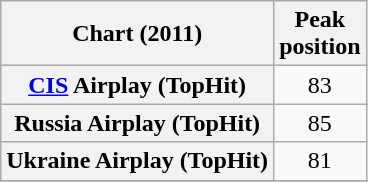<table class="wikitable plainrowheaders sortable" style="text-align:center">
<tr>
<th scope="col">Chart (2011)</th>
<th scope="col">Peak<br>position</th>
</tr>
<tr>
<th scope="row"><a href='#'>CIS</a> Airplay (TopHit)</th>
<td>83</td>
</tr>
<tr>
<th scope="row">Russia Airplay (TopHit)</th>
<td>85</td>
</tr>
<tr>
<th scope="row">Ukraine Airplay (TopHit)</th>
<td>81</td>
</tr>
<tr>
</tr>
</table>
